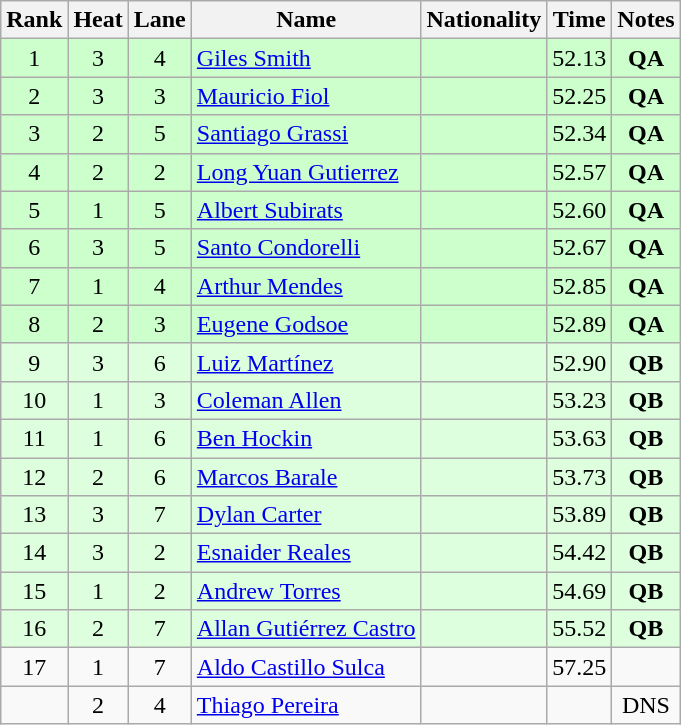<table class="wikitable sortable" style="text-align:center">
<tr>
<th>Rank</th>
<th>Heat</th>
<th>Lane</th>
<th>Name</th>
<th>Nationality</th>
<th>Time</th>
<th>Notes</th>
</tr>
<tr bgcolor=ccffcc>
<td>1</td>
<td>3</td>
<td>4</td>
<td align=left><a href='#'>Giles Smith</a></td>
<td align=left></td>
<td>52.13</td>
<td><strong>QA</strong></td>
</tr>
<tr bgcolor=ccffcc>
<td>2</td>
<td>3</td>
<td>3</td>
<td align=left><a href='#'>Mauricio Fiol</a></td>
<td align=left></td>
<td>52.25</td>
<td><strong>QA</strong></td>
</tr>
<tr bgcolor=ccffcc>
<td>3</td>
<td>2</td>
<td>5</td>
<td align=left><a href='#'>Santiago Grassi</a></td>
<td align=left></td>
<td>52.34</td>
<td><strong>QA</strong></td>
</tr>
<tr bgcolor=ccffcc>
<td>4</td>
<td>2</td>
<td>2</td>
<td align=left><a href='#'>Long Yuan Gutierrez</a></td>
<td align=left></td>
<td>52.57</td>
<td><strong>QA</strong></td>
</tr>
<tr bgcolor=ccffcc>
<td>5</td>
<td>1</td>
<td>5</td>
<td align=left><a href='#'>Albert Subirats</a></td>
<td align=left></td>
<td>52.60</td>
<td><strong>QA</strong></td>
</tr>
<tr bgcolor=ccffcc>
<td>6</td>
<td>3</td>
<td>5</td>
<td align=left><a href='#'>Santo Condorelli</a></td>
<td align=left></td>
<td>52.67</td>
<td><strong>QA</strong></td>
</tr>
<tr bgcolor=ccffcc>
<td>7</td>
<td>1</td>
<td>4</td>
<td align=left><a href='#'>Arthur Mendes</a></td>
<td align=left></td>
<td>52.85</td>
<td><strong>QA</strong></td>
</tr>
<tr bgcolor=ccffcc>
<td>8</td>
<td>2</td>
<td>3</td>
<td align=left><a href='#'>Eugene Godsoe</a></td>
<td align=left></td>
<td>52.89</td>
<td><strong>QA</strong></td>
</tr>
<tr bgcolor=ddffdd>
<td>9</td>
<td>3</td>
<td>6</td>
<td align=left><a href='#'>Luiz Martínez</a></td>
<td align=left></td>
<td>52.90</td>
<td><strong>QB</strong></td>
</tr>
<tr bgcolor=ddffdd>
<td>10</td>
<td>1</td>
<td>3</td>
<td align=left><a href='#'>Coleman Allen</a></td>
<td align=left></td>
<td>53.23</td>
<td><strong>QB</strong></td>
</tr>
<tr bgcolor=ddffdd>
<td>11</td>
<td>1</td>
<td>6</td>
<td align=left><a href='#'>Ben Hockin</a></td>
<td align=left></td>
<td>53.63</td>
<td><strong>QB</strong></td>
</tr>
<tr bgcolor=ddffdd>
<td>12</td>
<td>2</td>
<td>6</td>
<td align=left><a href='#'>Marcos Barale</a></td>
<td align=left></td>
<td>53.73</td>
<td><strong>QB</strong></td>
</tr>
<tr bgcolor=ddffdd>
<td>13</td>
<td>3</td>
<td>7</td>
<td align=left><a href='#'>Dylan Carter</a></td>
<td align=left></td>
<td>53.89</td>
<td><strong>QB</strong></td>
</tr>
<tr bgcolor=ddffdd>
<td>14</td>
<td>3</td>
<td>2</td>
<td align=left><a href='#'>Esnaider Reales</a></td>
<td align=left></td>
<td>54.42</td>
<td><strong>QB</strong></td>
</tr>
<tr bgcolor=ddffdd>
<td>15</td>
<td>1</td>
<td>2</td>
<td align=left><a href='#'>Andrew Torres</a></td>
<td align=left></td>
<td>54.69</td>
<td><strong>QB</strong></td>
</tr>
<tr bgcolor=ddffdd>
<td>16</td>
<td>2</td>
<td>7</td>
<td align=left><a href='#'>Allan Gutiérrez Castro</a></td>
<td align=left></td>
<td>55.52</td>
<td><strong>QB</strong></td>
</tr>
<tr>
<td>17</td>
<td>1</td>
<td>7</td>
<td align=left><a href='#'>Aldo Castillo Sulca</a></td>
<td align=left></td>
<td>57.25</td>
<td></td>
</tr>
<tr>
<td></td>
<td>2</td>
<td>4</td>
<td align=left><a href='#'>Thiago Pereira</a></td>
<td align=left></td>
<td></td>
<td>DNS</td>
</tr>
</table>
